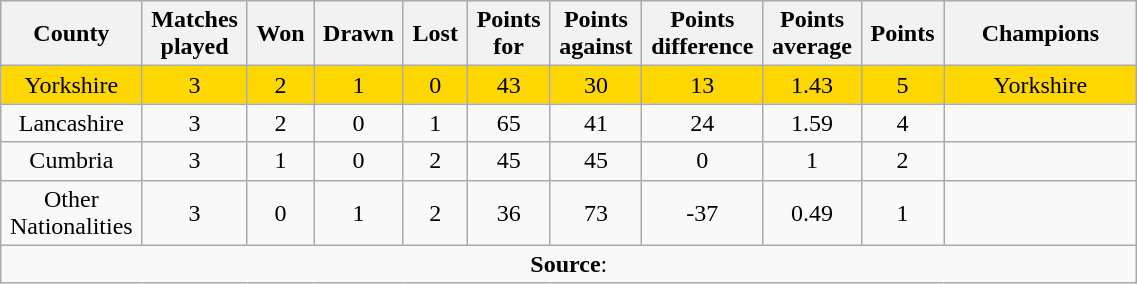<table class="wikitable plainrowheaders" style="text-align: center; width: 60%">
<tr>
<th scope="col" style="width: 5%;">County</th>
<th scope="col" style="width: 5%;">Matches played</th>
<th scope="col" style="width: 5%;">Won</th>
<th scope="col" style="width: 5%;">Drawn</th>
<th scope="col" style="width: 5%;">Lost</th>
<th scope="col" style="width: 5%;">Points for</th>
<th scope="col" style="width: 5%;">Points against</th>
<th scope="col" style="width: 5%;">Points difference</th>
<th scope="col" style="width: 5%;">Points average</th>
<th scope="col" style="width: 5%;">Points</th>
<th scope="col" style="width: 15%;">Champions</th>
</tr>
<tr style="background: gold;">
<td>Yorkshire</td>
<td>3</td>
<td>2</td>
<td>1</td>
<td>0</td>
<td>43</td>
<td>30</td>
<td>13</td>
<td>1.43</td>
<td>5</td>
<td>Yorkshire</td>
</tr>
<tr>
<td>Lancashire</td>
<td>3</td>
<td>2</td>
<td>0</td>
<td>1</td>
<td>65</td>
<td>41</td>
<td>24</td>
<td>1.59</td>
<td>4</td>
<td></td>
</tr>
<tr>
<td>Cumbria</td>
<td>3</td>
<td>1</td>
<td>0</td>
<td>2</td>
<td>45</td>
<td>45</td>
<td>0</td>
<td>1</td>
<td>2</td>
<td></td>
</tr>
<tr>
<td>Other Nationalities</td>
<td>3</td>
<td>0</td>
<td>1</td>
<td>2</td>
<td>36</td>
<td>73</td>
<td>-37</td>
<td>0.49</td>
<td>1</td>
<td></td>
</tr>
<tr>
<td colspan="11"><strong>Source</strong>:</td>
</tr>
</table>
